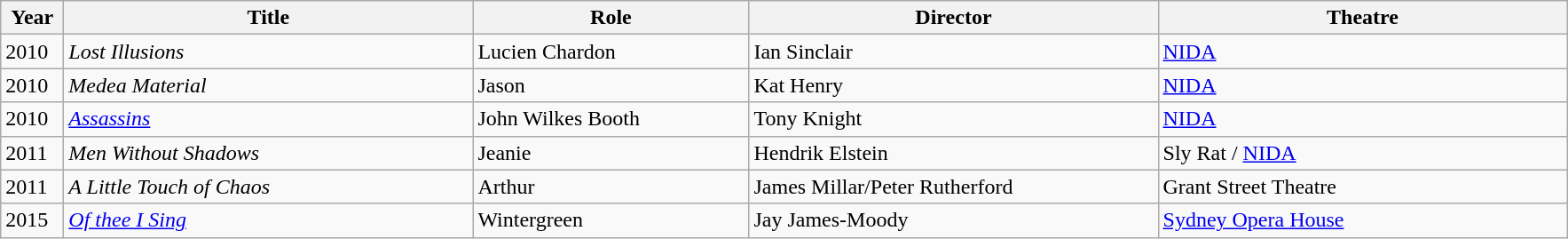<table class="wikitable">
<tr>
<th scope="col" width="40">Year</th>
<th scope="col" width="300">Title</th>
<th scope="col" width="200">Role</th>
<th scope="col" width="300">Director</th>
<th scope="col" width="300">Theatre</th>
</tr>
<tr>
<td>2010</td>
<td><em>Lost Illusions</em></td>
<td>Lucien Chardon</td>
<td>Ian Sinclair</td>
<td><a href='#'>NIDA</a></td>
</tr>
<tr>
<td>2010</td>
<td><em>Medea Material</em></td>
<td>Jason</td>
<td>Kat Henry</td>
<td><a href='#'>NIDA</a></td>
</tr>
<tr>
<td>2010</td>
<td><em><a href='#'>Assassins</a></em></td>
<td rowspan="1">John Wilkes Booth</td>
<td rowspan="1">Tony Knight</td>
<td rowspan="1"><a href='#'>NIDA</a></td>
</tr>
<tr>
<td>2011</td>
<td><em>Men Without Shadows</em></td>
<td rowspan="1">Jeanie</td>
<td rowspan="1">Hendrik Elstein</td>
<td rowspan="1">Sly Rat / <a href='#'>NIDA</a></td>
</tr>
<tr>
<td>2011</td>
<td><em>A Little Touch of Chaos</em></td>
<td rowspan="1">Arthur</td>
<td rowspan="1">James Millar/Peter Rutherford</td>
<td rowspan="1">Grant Street Theatre</td>
</tr>
<tr>
<td>2015</td>
<td><em><a href='#'>Of thee I Sing</a></em></td>
<td>Wintergreen</td>
<td>Jay James-Moody</td>
<td><a href='#'>Sydney Opera House</a></td>
</tr>
</table>
